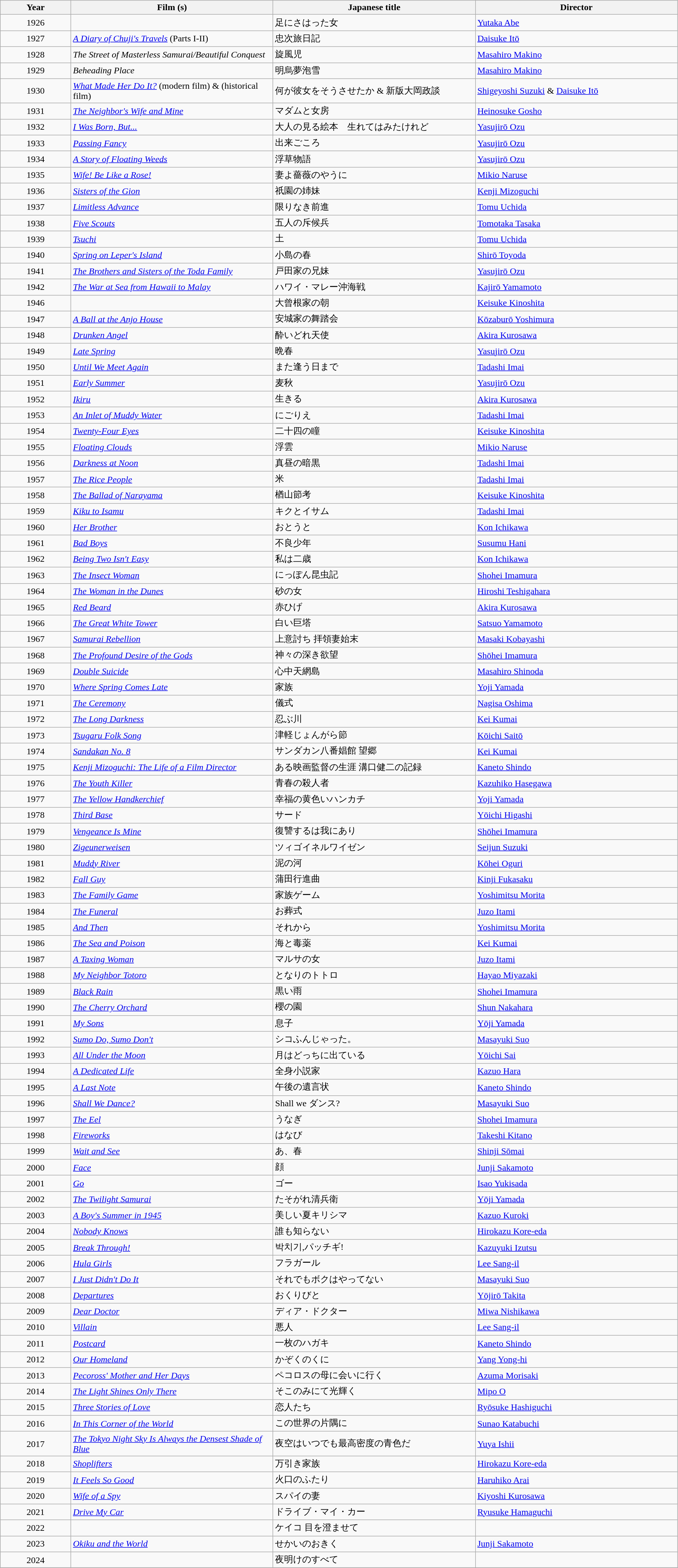<table class="wikitable" width="95%" cellpadding="5">
<tr>
<th width="100"><strong>Year</strong></th>
<th width="300"><strong>Film (s)</strong></th>
<th width="300"><strong>Japanese title</strong></th>
<th width="300"><strong>Director</strong></th>
</tr>
<tr>
<td style="text-align:center;">1926</td>
<td><em></em></td>
<td>足にさはった女</td>
<td><a href='#'>Yutaka Abe</a></td>
</tr>
<tr>
<td style="text-align:center;">1927</td>
<td><em><a href='#'>A Diary of Chuji's Travels</a></em> (Parts I-II)</td>
<td>忠次旅日記</td>
<td><a href='#'>Daisuke Itō</a></td>
</tr>
<tr>
<td style="text-align:center;">1928</td>
<td><em>The Street of Masterless Samurai/Beautiful Conquest</em></td>
<td>旋風児</td>
<td><a href='#'>Masahiro Makino</a></td>
</tr>
<tr>
<td style="text-align:center;">1929</td>
<td><em>Beheading Place</em></td>
<td>明烏夢泡雪</td>
<td><a href='#'>Masahiro Makino</a></td>
</tr>
<tr>
<td style="text-align:center;">1930</td>
<td><em><a href='#'>What Made Her Do It?</a></em> (modern film) &  (historical film)</td>
<td>何が彼女をそうさせたか & 新版大岡政談</td>
<td><a href='#'>Shigeyoshi Suzuki</a> & <a href='#'>Daisuke Itō</a></td>
</tr>
<tr>
<td style="text-align:center;">1931</td>
<td><em><a href='#'>The Neighbor's Wife and Mine</a></em></td>
<td>マダムと女房</td>
<td><a href='#'>Heinosuke Gosho</a></td>
</tr>
<tr>
<td style="text-align:center;">1932</td>
<td><em><a href='#'>I Was Born, But...</a></em></td>
<td>大人の見る絵本　生れてはみたけれど</td>
<td><a href='#'>Yasujirō Ozu</a></td>
</tr>
<tr>
<td style="text-align:center;">1933</td>
<td><em><a href='#'>Passing Fancy</a></em></td>
<td>出来ごころ</td>
<td><a href='#'>Yasujirō Ozu</a></td>
</tr>
<tr>
<td style="text-align:center;">1934</td>
<td><em><a href='#'>A Story of Floating Weeds</a></em></td>
<td>浮草物語</td>
<td><a href='#'>Yasujirō Ozu</a></td>
</tr>
<tr>
<td style="text-align:center;">1935</td>
<td><em><a href='#'>Wife! Be Like a Rose!</a></em></td>
<td>妻よ薔薇のやうに</td>
<td><a href='#'>Mikio Naruse</a></td>
</tr>
<tr>
<td style="text-align:center;">1936</td>
<td><em><a href='#'>Sisters of the Gion</a></em></td>
<td>祇園の姉妹</td>
<td><a href='#'>Kenji Mizoguchi</a></td>
</tr>
<tr>
<td style="text-align:center;">1937</td>
<td><em><a href='#'>Limitless Advance</a></em></td>
<td>限りなき前進</td>
<td><a href='#'>Tomu Uchida</a></td>
</tr>
<tr>
<td style="text-align:center;">1938</td>
<td><em><a href='#'>Five Scouts</a></em></td>
<td>五人の斥候兵</td>
<td><a href='#'>Tomotaka Tasaka</a></td>
</tr>
<tr>
<td style="text-align:center;">1939</td>
<td><em><a href='#'>Tsuchi</a></em></td>
<td>土</td>
<td><a href='#'>Tomu Uchida</a></td>
</tr>
<tr>
<td style="text-align:center;">1940</td>
<td><em><a href='#'>Spring on Leper's Island</a></em></td>
<td>小島の春</td>
<td><a href='#'>Shirō Toyoda</a></td>
</tr>
<tr>
<td style="text-align:center;">1941</td>
<td><em><a href='#'>The Brothers and Sisters of the Toda Family</a></em></td>
<td>戸田家の兄妹</td>
<td><a href='#'>Yasujirō Ozu</a></td>
</tr>
<tr>
<td style="text-align:center;">1942</td>
<td><em><a href='#'>The War at Sea from Hawaii to Malay</a></em></td>
<td>ハワイ・マレー沖海戦</td>
<td><a href='#'>Kajirō Yamamoto</a></td>
</tr>
<tr>
<td style="text-align:center;">1946</td>
<td><em></em></td>
<td>大曾根家の朝</td>
<td><a href='#'>Keisuke Kinoshita</a></td>
</tr>
<tr>
<td style="text-align:center;">1947</td>
<td><em><a href='#'>A Ball at the Anjo House</a></em></td>
<td>安城家の舞踏会</td>
<td><a href='#'>Kōzaburō Yoshimura</a></td>
</tr>
<tr>
<td style="text-align:center;">1948</td>
<td><em><a href='#'>Drunken Angel</a></em></td>
<td>酔いどれ天使</td>
<td><a href='#'>Akira Kurosawa</a></td>
</tr>
<tr>
<td style="text-align:center;">1949</td>
<td><em><a href='#'>Late Spring</a></em></td>
<td>晩春</td>
<td><a href='#'>Yasujirō Ozu</a></td>
</tr>
<tr>
<td style="text-align:center;">1950</td>
<td><em><a href='#'>Until We Meet Again</a></em></td>
<td>また逢う日まで</td>
<td><a href='#'>Tadashi Imai</a></td>
</tr>
<tr>
<td style="text-align:center;">1951</td>
<td><em><a href='#'>Early Summer</a></em></td>
<td>麦秋</td>
<td><a href='#'>Yasujirō Ozu</a></td>
</tr>
<tr>
<td style="text-align:center;">1952</td>
<td><em><a href='#'>Ikiru</a></em></td>
<td>生きる</td>
<td><a href='#'>Akira Kurosawa</a></td>
</tr>
<tr>
<td style="text-align:center;">1953</td>
<td><em><a href='#'>An Inlet of Muddy Water</a></em></td>
<td>にごりえ</td>
<td><a href='#'>Tadashi Imai</a></td>
</tr>
<tr>
<td style="text-align:center;">1954</td>
<td><em><a href='#'>Twenty-Four Eyes</a></em></td>
<td>二十四の瞳</td>
<td><a href='#'>Keisuke Kinoshita</a></td>
</tr>
<tr>
<td style="text-align:center;">1955</td>
<td><em><a href='#'>Floating Clouds</a></em></td>
<td>浮雲</td>
<td><a href='#'>Mikio Naruse</a></td>
</tr>
<tr>
<td style="text-align:center;">1956</td>
<td><em><a href='#'>Darkness at Noon</a></em></td>
<td>真昼の暗黒</td>
<td><a href='#'>Tadashi Imai</a></td>
</tr>
<tr>
<td style="text-align:center;">1957</td>
<td><em><a href='#'>The Rice People</a></em></td>
<td>米</td>
<td><a href='#'>Tadashi Imai</a></td>
</tr>
<tr>
<td style="text-align:center;">1958</td>
<td><em><a href='#'>The Ballad of Narayama</a></em></td>
<td>楢山節考</td>
<td><a href='#'>Keisuke Kinoshita</a></td>
</tr>
<tr>
<td style="text-align:center;">1959</td>
<td><em><a href='#'>Kiku to Isamu</a></em></td>
<td>キクとイサム</td>
<td><a href='#'>Tadashi Imai</a></td>
</tr>
<tr>
<td style="text-align:center;">1960</td>
<td><em><a href='#'>Her Brother</a></em></td>
<td>おとうと</td>
<td><a href='#'>Kon Ichikawa</a></td>
</tr>
<tr>
<td style="text-align:center;">1961</td>
<td><em><a href='#'>Bad Boys</a></em></td>
<td>不良少年</td>
<td><a href='#'>Susumu Hani</a></td>
</tr>
<tr>
<td style="text-align:center;">1962</td>
<td><em><a href='#'>Being Two Isn't Easy</a></em></td>
<td>私は二歳</td>
<td><a href='#'>Kon Ichikawa</a></td>
</tr>
<tr>
<td style="text-align:center;">1963</td>
<td><em><a href='#'>The Insect Woman</a></em></td>
<td>にっぽん昆虫記</td>
<td><a href='#'>Shohei Imamura</a></td>
</tr>
<tr>
<td style="text-align:center;">1964</td>
<td><em><a href='#'>The Woman in the Dunes</a></em></td>
<td>砂の女</td>
<td><a href='#'>Hiroshi Teshigahara</a></td>
</tr>
<tr>
<td style="text-align:center;">1965</td>
<td><em><a href='#'>Red Beard</a></em></td>
<td>赤ひげ</td>
<td><a href='#'>Akira Kurosawa</a></td>
</tr>
<tr>
<td style="text-align:center;">1966</td>
<td><em><a href='#'>The Great White Tower</a></em></td>
<td>白い巨塔</td>
<td><a href='#'>Satsuo Yamamoto</a></td>
</tr>
<tr>
<td style="text-align:center;">1967</td>
<td><em><a href='#'>Samurai Rebellion</a></em></td>
<td>上意討ち 拝領妻始末</td>
<td><a href='#'>Masaki Kobayashi</a></td>
</tr>
<tr>
<td style="text-align:center;">1968</td>
<td><em><a href='#'>The Profound Desire of the Gods</a></em></td>
<td>神々の深き欲望</td>
<td><a href='#'>Shōhei Imamura</a></td>
</tr>
<tr>
<td style="text-align:center;">1969</td>
<td><em><a href='#'>Double Suicide</a></em></td>
<td>心中天網島</td>
<td><a href='#'>Masahiro Shinoda</a></td>
</tr>
<tr>
<td style="text-align:center;">1970</td>
<td><em><a href='#'>Where Spring Comes Late</a></em></td>
<td>家族</td>
<td><a href='#'>Yoji Yamada</a></td>
</tr>
<tr>
<td style="text-align:center;">1971</td>
<td><em><a href='#'>The Ceremony</a></em></td>
<td>儀式</td>
<td><a href='#'>Nagisa Oshima</a></td>
</tr>
<tr>
<td style="text-align:center;">1972</td>
<td><em><a href='#'>The Long Darkness</a></em></td>
<td>忍ぶ川</td>
<td><a href='#'>Kei Kumai</a></td>
</tr>
<tr>
<td style="text-align:center;">1973</td>
<td><em><a href='#'>Tsugaru Folk Song</a></em></td>
<td>津軽じょんがら節</td>
<td><a href='#'>Kōichi Saitō</a></td>
</tr>
<tr>
<td style="text-align:center;">1974</td>
<td><em><a href='#'>Sandakan No. 8</a></em></td>
<td>サンダカン八番娼館 望郷</td>
<td><a href='#'>Kei Kumai</a></td>
</tr>
<tr>
<td style="text-align:center;">1975</td>
<td><em><a href='#'>Kenji Mizoguchi: The Life of a Film Director</a></em></td>
<td>ある映画監督の生涯 溝口健二の記録</td>
<td><a href='#'>Kaneto Shindo</a></td>
</tr>
<tr>
<td style="text-align:center;">1976</td>
<td><em><a href='#'>The Youth Killer</a></em></td>
<td>青春の殺人者</td>
<td><a href='#'>Kazuhiko Hasegawa</a></td>
</tr>
<tr>
<td style="text-align:center;">1977</td>
<td><em><a href='#'>The Yellow Handkerchief</a></em></td>
<td>幸福の黄色いハンカチ</td>
<td><a href='#'>Yoji Yamada</a></td>
</tr>
<tr>
<td style="text-align:center;">1978</td>
<td><em><a href='#'>Third Base</a></em></td>
<td>サード</td>
<td><a href='#'>Yōichi Higashi</a></td>
</tr>
<tr>
<td style="text-align:center;">1979</td>
<td><em><a href='#'>Vengeance Is Mine</a></em></td>
<td>復讐するは我にあり</td>
<td><a href='#'>Shōhei Imamura</a></td>
</tr>
<tr>
<td style="text-align:center;">1980</td>
<td><em><a href='#'>Zigeunerweisen</a></em></td>
<td>ツィゴイネルワイゼン</td>
<td><a href='#'>Seijun Suzuki</a></td>
</tr>
<tr>
<td style="text-align:center;">1981</td>
<td><em><a href='#'>Muddy River</a></em></td>
<td>泥の河</td>
<td><a href='#'>Kōhei Oguri</a></td>
</tr>
<tr>
<td style="text-align:center;">1982</td>
<td><em><a href='#'>Fall Guy</a></em></td>
<td>蒲田行進曲</td>
<td><a href='#'>Kinji Fukasaku</a></td>
</tr>
<tr>
<td style="text-align:center;">1983</td>
<td><em><a href='#'>The Family Game</a></em></td>
<td>家族ゲーム</td>
<td><a href='#'>Yoshimitsu Morita</a></td>
</tr>
<tr>
<td style="text-align:center;">1984</td>
<td><em><a href='#'>The Funeral</a></em></td>
<td>お葬式</td>
<td><a href='#'>Juzo Itami</a></td>
</tr>
<tr>
<td style="text-align:center;">1985</td>
<td><em><a href='#'>And Then</a></em></td>
<td>それから</td>
<td><a href='#'>Yoshimitsu Morita</a></td>
</tr>
<tr>
<td style="text-align:center;">1986</td>
<td><em><a href='#'>The Sea and Poison</a></em></td>
<td>海と毒薬</td>
<td><a href='#'>Kei Kumai</a></td>
</tr>
<tr>
<td style="text-align:center;">1987</td>
<td><em><a href='#'>A Taxing Woman</a></em></td>
<td>マルサの女</td>
<td><a href='#'>Juzo Itami</a></td>
</tr>
<tr>
<td style="text-align:center;">1988</td>
<td><em><a href='#'>My Neighbor Totoro</a></em></td>
<td>となりのトトロ</td>
<td><a href='#'>Hayao Miyazaki</a></td>
</tr>
<tr>
<td style="text-align:center;">1989</td>
<td><em><a href='#'>Black Rain</a></em></td>
<td>黒い雨</td>
<td><a href='#'>Shohei Imamura</a></td>
</tr>
<tr>
<td style="text-align:center;">1990</td>
<td><em><a href='#'>The Cherry Orchard</a></em></td>
<td>櫻の園</td>
<td><a href='#'>Shun Nakahara</a></td>
</tr>
<tr>
<td style="text-align:center;">1991</td>
<td><em><a href='#'>My Sons</a></em></td>
<td>息子</td>
<td><a href='#'>Yōji Yamada</a></td>
</tr>
<tr>
<td style="text-align:center;">1992</td>
<td><em><a href='#'>Sumo Do, Sumo Don't</a></em></td>
<td>シコふんじゃった。</td>
<td><a href='#'>Masayuki Suo</a></td>
</tr>
<tr>
<td style="text-align:center;">1993</td>
<td><em><a href='#'>All Under the Moon</a></em></td>
<td>月はどっちに出ている</td>
<td><a href='#'>Yōichi Sai</a></td>
</tr>
<tr>
<td style="text-align:center;">1994</td>
<td><em><a href='#'>A Dedicated Life</a></em></td>
<td>全身小説家</td>
<td><a href='#'>Kazuo Hara</a></td>
</tr>
<tr>
<td style="text-align:center;">1995</td>
<td><em><a href='#'>A Last Note</a></em></td>
<td>午後の遺言状</td>
<td><a href='#'>Kaneto Shindo</a></td>
</tr>
<tr>
<td style="text-align:center;">1996</td>
<td><em><a href='#'>Shall We Dance?</a></em></td>
<td>Shall we ダンス?</td>
<td><a href='#'>Masayuki Suo</a></td>
</tr>
<tr>
<td style="text-align:center;">1997</td>
<td><em><a href='#'>The Eel</a></em></td>
<td>うなぎ</td>
<td><a href='#'>Shohei Imamura</a></td>
</tr>
<tr>
<td style="text-align:center;">1998</td>
<td><em><a href='#'>Fireworks</a></em></td>
<td>はなび</td>
<td><a href='#'>Takeshi Kitano</a></td>
</tr>
<tr>
<td style="text-align:center;">1999</td>
<td><em><a href='#'>Wait and See</a></em></td>
<td>あ、春</td>
<td><a href='#'>Shinji Sōmai</a></td>
</tr>
<tr>
<td style="text-align:center;">2000</td>
<td><em><a href='#'>Face</a></em></td>
<td>顔</td>
<td><a href='#'>Junji Sakamoto</a></td>
</tr>
<tr>
<td style="text-align:center;">2001</td>
<td><em><a href='#'>Go</a></em></td>
<td>ゴー</td>
<td><a href='#'>Isao Yukisada</a></td>
</tr>
<tr>
<td style="text-align:center;">2002</td>
<td><em><a href='#'>The Twilight Samurai</a></em></td>
<td>たそがれ清兵衛</td>
<td><a href='#'>Yōji Yamada</a></td>
</tr>
<tr>
<td style="text-align:center;">2003</td>
<td><em><a href='#'>A Boy's Summer in 1945</a></em></td>
<td>美しい夏キリシマ</td>
<td><a href='#'>Kazuo Kuroki</a></td>
</tr>
<tr>
<td style="text-align:center;">2004</td>
<td><em><a href='#'>Nobody Knows</a></em></td>
<td>誰も知らない</td>
<td><a href='#'>Hirokazu Kore-eda</a></td>
</tr>
<tr>
<td style="text-align:center;">2005</td>
<td><em><a href='#'>Break Through!</a></em></td>
<td>박치기,パッチギ!</td>
<td><a href='#'>Kazuyuki Izutsu</a></td>
</tr>
<tr>
<td style="text-align:center;">2006</td>
<td><em><a href='#'>Hula Girls</a></em></td>
<td>フラガール</td>
<td><a href='#'>Lee Sang-il</a></td>
</tr>
<tr>
<td style="text-align:center;">2007</td>
<td><em><a href='#'>I Just Didn't Do It</a></em></td>
<td>それでもボクはやってない</td>
<td><a href='#'>Masayuki Suo</a></td>
</tr>
<tr>
<td style="text-align:center;">2008</td>
<td><em><a href='#'>Departures</a></em></td>
<td>おくりびと</td>
<td><a href='#'>Yōjirō Takita</a></td>
</tr>
<tr>
<td style="text-align:center;">2009</td>
<td><em><a href='#'>Dear Doctor</a></em></td>
<td>ディア・ドクター</td>
<td><a href='#'>Miwa Nishikawa</a></td>
</tr>
<tr>
<td style="text-align:center;">2010</td>
<td><em><a href='#'>Villain</a></em></td>
<td>悪人</td>
<td><a href='#'>Lee Sang-il</a></td>
</tr>
<tr>
<td style="text-align:center;">2011</td>
<td><em><a href='#'>Postcard</a></em></td>
<td>一枚のハガキ</td>
<td><a href='#'>Kaneto Shindo</a></td>
</tr>
<tr>
<td style="text-align:center;">2012</td>
<td><em><a href='#'>Our Homeland</a></em></td>
<td>かぞくのくに</td>
<td><a href='#'>Yang Yong-hi</a></td>
</tr>
<tr>
<td style="text-align:center;">2013</td>
<td><em><a href='#'>Pecoross' Mother and Her Days</a></em></td>
<td>ペコロスの母に会いに行く</td>
<td><a href='#'>Azuma Morisaki</a></td>
</tr>
<tr>
<td style="text-align:center;">2014</td>
<td><em><a href='#'>The Light Shines Only There</a></em></td>
<td>そこのみにて光輝く</td>
<td><a href='#'>Mipo O</a></td>
</tr>
<tr>
<td style="text-align:center;">2015</td>
<td><em><a href='#'>Three Stories of Love</a></em></td>
<td>恋人たち</td>
<td><a href='#'>Ryōsuke Hashiguchi</a></td>
</tr>
<tr>
<td style="text-align:center;">2016</td>
<td><em><a href='#'>In This Corner of the World</a></em></td>
<td>この世界の片隅に</td>
<td><a href='#'>Sunao Katabuchi</a></td>
</tr>
<tr>
<td style="text-align:center;">2017</td>
<td><em><a href='#'>The Tokyo Night Sky Is Always the Densest Shade of Blue </a></em></td>
<td>夜空はいつでも最高密度の青色だ</td>
<td><a href='#'>Yuya Ishii</a></td>
</tr>
<tr>
<td style="text-align:center;">2018</td>
<td><em><a href='#'>Shoplifters</a></em></td>
<td>万引き家族</td>
<td><a href='#'>Hirokazu Kore-eda</a></td>
</tr>
<tr>
<td style="text-align:center;">2019</td>
<td><em><a href='#'>It Feels So Good</a></em></td>
<td>火口のふたり</td>
<td><a href='#'>Haruhiko Arai</a></td>
</tr>
<tr>
<td style="text-align:center;">2020</td>
<td><em><a href='#'>Wife of a Spy</a></em></td>
<td>スパイの妻</td>
<td><a href='#'>Kiyoshi Kurosawa</a></td>
</tr>
<tr>
<td style="text-align:center;">2021</td>
<td><em><a href='#'>Drive My Car</a></em></td>
<td>ドライブ・マイ・カー</td>
<td><a href='#'>Ryusuke Hamaguchi</a></td>
</tr>
<tr>
<td style="text-align:center;">2022</td>
<td><em></em></td>
<td>ケイコ 目を澄ませて</td>
<td></td>
</tr>
<tr>
<td style="text-align:center;">2023</td>
<td><em><a href='#'>Okiku and the World</a></em></td>
<td>せかいのおきく</td>
<td><a href='#'>Junji Sakamoto</a></td>
</tr>
<tr>
<td style="text-align:center;">2024</td>
<td><em></em></td>
<td>夜明けのすべて</td>
<td></td>
</tr>
<tr>
</tr>
</table>
